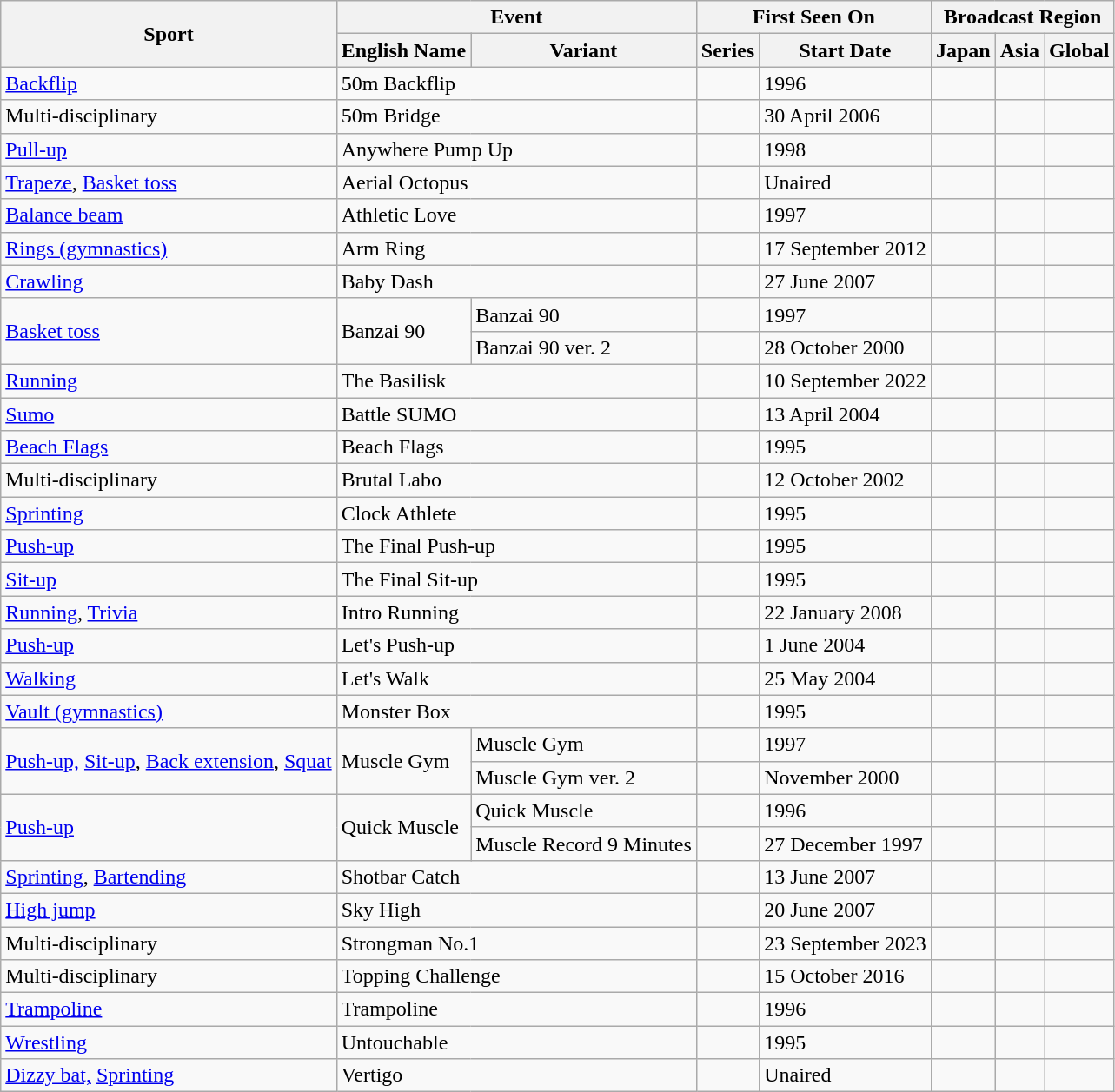<table class="wikitable defaultcenter">
<tr>
<th rowspan="2">Sport</th>
<th colspan="2">Event</th>
<th colspan="2">First Seen On</th>
<th colspan="3">Broadcast Region</th>
</tr>
<tr>
<th>English Name</th>
<th>Variant</th>
<th>Series</th>
<th>Start Date</th>
<th>Japan</th>
<th>Asia</th>
<th>Global</th>
</tr>
<tr>
<td><a href='#'>Backflip</a></td>
<td colspan="2">50m Backflip</td>
<td></td>
<td>1996</td>
<td></td>
<td></td>
<td></td>
</tr>
<tr>
<td>Multi-disciplinary</td>
<td colspan="2">50m Bridge</td>
<td></td>
<td>30 April 2006</td>
<td></td>
<td></td>
<td></td>
</tr>
<tr>
<td><a href='#'>Pull-up</a></td>
<td colspan="2">Anywhere Pump Up</td>
<td></td>
<td>1998</td>
<td></td>
<td></td>
<td></td>
</tr>
<tr>
<td><a href='#'>Trapeze</a>, <a href='#'>Basket toss</a></td>
<td colspan="2">Aerial Octopus</td>
<td></td>
<td>Unaired</td>
<td></td>
<td></td>
<td></td>
</tr>
<tr>
<td><a href='#'>Balance beam</a></td>
<td colspan="2">Athletic Love</td>
<td></td>
<td>1997</td>
<td></td>
<td></td>
<td></td>
</tr>
<tr>
<td><a href='#'>Rings (gymnastics)</a></td>
<td colspan="2">Arm Ring</td>
<td></td>
<td>17 September 2012</td>
<td></td>
<td></td>
<td></td>
</tr>
<tr>
<td><a href='#'>Crawling</a></td>
<td colspan="2">Baby Dash</td>
<td></td>
<td>27 June 2007</td>
<td></td>
<td></td>
<td></td>
</tr>
<tr>
<td rowspan="2"><a href='#'>Basket toss</a></td>
<td rowspan="2">Banzai 90</td>
<td>Banzai 90</td>
<td></td>
<td>1997</td>
<td></td>
<td></td>
<td></td>
</tr>
<tr>
<td>Banzai 90 ver. 2</td>
<td></td>
<td>28 October 2000</td>
<td></td>
<td></td>
<td></td>
</tr>
<tr>
<td><a href='#'>Running</a></td>
<td colspan="2">The Basilisk</td>
<td></td>
<td>10 September 2022</td>
<td></td>
<td></td>
<td></td>
</tr>
<tr>
<td><a href='#'>Sumo</a></td>
<td colspan="2">Battle SUMO</td>
<td></td>
<td>13 April 2004</td>
<td></td>
<td></td>
<td></td>
</tr>
<tr>
<td><a href='#'>Beach Flags</a></td>
<td colspan="2">Beach Flags</td>
<td></td>
<td>1995</td>
<td></td>
<td></td>
<td></td>
</tr>
<tr>
<td>Multi-disciplinary</td>
<td colspan="2">Brutal Labo</td>
<td></td>
<td>12 October 2002</td>
<td></td>
<td></td>
<td></td>
</tr>
<tr>
<td><a href='#'>Sprinting</a></td>
<td colspan="2">Clock Athlete</td>
<td></td>
<td>1995</td>
<td></td>
<td></td>
<td></td>
</tr>
<tr>
<td><a href='#'>Push-up</a></td>
<td colspan="2">The Final Push-up</td>
<td></td>
<td>1995</td>
<td></td>
<td></td>
<td></td>
</tr>
<tr>
<td><a href='#'>Sit-up</a></td>
<td colspan="2">The Final Sit-up</td>
<td></td>
<td>1995</td>
<td></td>
<td></td>
<td></td>
</tr>
<tr>
<td><a href='#'>Running</a>, <a href='#'>Trivia</a></td>
<td colspan="2">Intro Running</td>
<td></td>
<td>22 January 2008</td>
<td></td>
<td></td>
<td></td>
</tr>
<tr>
<td><a href='#'>Push-up</a></td>
<td colspan="2">Let's Push-up</td>
<td></td>
<td>1 June 2004</td>
<td></td>
<td></td>
<td></td>
</tr>
<tr>
<td><a href='#'>Walking</a></td>
<td colspan="2">Let's Walk</td>
<td></td>
<td>25 May 2004</td>
<td></td>
<td></td>
<td></td>
</tr>
<tr>
<td><a href='#'>Vault (gymnastics)</a></td>
<td colspan="2">Monster Box</td>
<td></td>
<td>1995</td>
<td></td>
<td></td>
<td></td>
</tr>
<tr>
<td rowspan="2"><a href='#'>Push-up,</a> <a href='#'>Sit-up</a>, <a href='#'>Back extension</a>, <a href='#'>Squat</a></td>
<td rowspan="2">Muscle Gym</td>
<td>Muscle Gym</td>
<td></td>
<td>1997</td>
<td></td>
<td></td>
<td></td>
</tr>
<tr>
<td>Muscle Gym ver. 2</td>
<td></td>
<td>November 2000</td>
<td></td>
<td></td>
<td></td>
</tr>
<tr>
<td rowspan="2"><a href='#'>Push-up</a></td>
<td rowspan="2">Quick Muscle</td>
<td>Quick Muscle</td>
<td></td>
<td>1996</td>
<td></td>
<td></td>
<td></td>
</tr>
<tr>
<td>Muscle Record 9 Minutes</td>
<td></td>
<td>27 December 1997</td>
<td></td>
<td></td>
<td></td>
</tr>
<tr>
<td><a href='#'>Sprinting</a>, <a href='#'>Bartending</a></td>
<td colspan="2">Shotbar Catch</td>
<td></td>
<td>13 June 2007</td>
<td></td>
<td></td>
<td></td>
</tr>
<tr>
<td><a href='#'>High jump</a></td>
<td colspan="2">Sky High</td>
<td></td>
<td>20 June 2007</td>
<td></td>
<td></td>
<td></td>
</tr>
<tr>
<td>Multi-disciplinary</td>
<td colspan="2">Strongman No.1</td>
<td></td>
<td>23 September 2023</td>
<td></td>
<td></td>
<td></td>
</tr>
<tr>
<td>Multi-disciplinary</td>
<td colspan="2">Topping Challenge</td>
<td></td>
<td>15 October 2016</td>
<td></td>
<td></td>
<td></td>
</tr>
<tr>
<td><a href='#'>Trampoline</a></td>
<td colspan="2">Trampoline</td>
<td></td>
<td>1996</td>
<td></td>
<td></td>
<td></td>
</tr>
<tr>
<td><a href='#'>Wrestling</a></td>
<td colspan="2">Untouchable</td>
<td></td>
<td>1995</td>
<td></td>
<td></td>
<td></td>
</tr>
<tr>
<td><a href='#'>Dizzy bat,</a> <a href='#'>Sprinting</a></td>
<td colspan="2">Vertigo</td>
<td></td>
<td>Unaired</td>
<td></td>
<td></td>
<td></td>
</tr>
</table>
